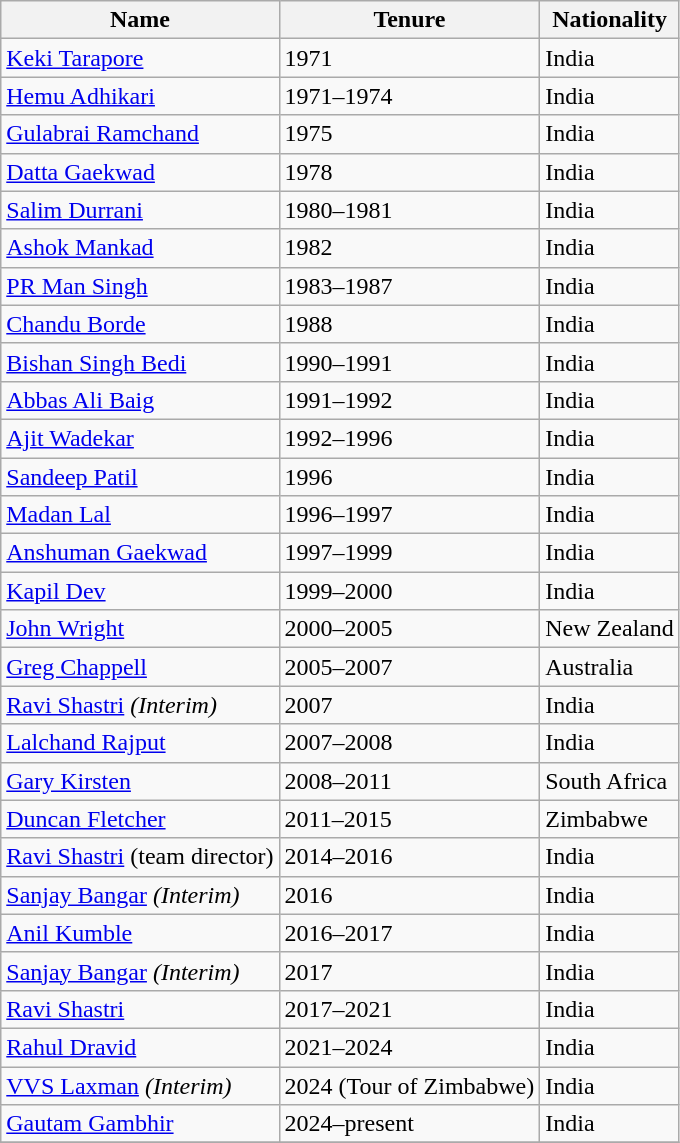<table class="wikitable">
<tr>
<th>Name</th>
<th>Tenure</th>
<th>Nationality</th>
</tr>
<tr>
<td><a href='#'>Keki Tarapore</a></td>
<td>1971</td>
<td>India</td>
</tr>
<tr>
<td><a href='#'>Hemu Adhikari</a></td>
<td>1971–1974</td>
<td>India</td>
</tr>
<tr>
<td><a href='#'>Gulabrai Ramchand</a></td>
<td>1975</td>
<td>India</td>
</tr>
<tr>
<td><a href='#'>Datta Gaekwad</a></td>
<td>1978</td>
<td>India</td>
</tr>
<tr>
<td><a href='#'>Salim Durrani</a></td>
<td>1980–1981</td>
<td>India</td>
</tr>
<tr>
<td><a href='#'>Ashok Mankad</a></td>
<td>1982</td>
<td>India</td>
</tr>
<tr>
<td><a href='#'>PR Man Singh</a></td>
<td>1983–1987</td>
<td>India</td>
</tr>
<tr>
<td><a href='#'>Chandu Borde</a></td>
<td>1988</td>
<td>India</td>
</tr>
<tr>
<td><a href='#'>Bishan Singh Bedi</a></td>
<td>1990–1991</td>
<td>India</td>
</tr>
<tr>
<td><a href='#'>Abbas Ali Baig</a></td>
<td>1991–1992</td>
<td>India</td>
</tr>
<tr>
<td><a href='#'>Ajit Wadekar</a></td>
<td>1992–1996</td>
<td>India</td>
</tr>
<tr>
<td><a href='#'>Sandeep Patil</a></td>
<td>1996</td>
<td>India</td>
</tr>
<tr>
<td><a href='#'>Madan Lal</a></td>
<td>1996–1997</td>
<td>India</td>
</tr>
<tr>
<td><a href='#'>Anshuman Gaekwad</a></td>
<td>1997–1999</td>
<td>India</td>
</tr>
<tr>
<td><a href='#'>Kapil Dev</a></td>
<td>1999–2000</td>
<td>India</td>
</tr>
<tr>
<td><a href='#'>John Wright</a></td>
<td>2000–2005</td>
<td>New Zealand</td>
</tr>
<tr>
<td><a href='#'>Greg Chappell</a></td>
<td>2005–2007</td>
<td>Australia</td>
</tr>
<tr>
<td><a href='#'>Ravi Shastri</a> <em>(Interim)</em></td>
<td>2007</td>
<td>India</td>
</tr>
<tr>
<td><a href='#'>Lalchand Rajput</a></td>
<td>2007–2008</td>
<td>India</td>
</tr>
<tr>
<td><a href='#'>Gary Kirsten</a></td>
<td>2008–2011</td>
<td>South Africa</td>
</tr>
<tr>
<td><a href='#'>Duncan Fletcher</a></td>
<td>2011–2015</td>
<td>Zimbabwe</td>
</tr>
<tr>
<td><a href='#'>Ravi Shastri</a> (team director)</td>
<td>2014–2016</td>
<td>India</td>
</tr>
<tr>
<td><a href='#'>Sanjay Bangar</a> <em>(Interim)</em></td>
<td>2016</td>
<td>India</td>
</tr>
<tr>
<td><a href='#'>Anil Kumble</a></td>
<td>2016–2017</td>
<td>India</td>
</tr>
<tr>
<td><a href='#'>Sanjay Bangar</a> <em>(Interim)</em></td>
<td>2017</td>
<td>India</td>
</tr>
<tr>
<td><a href='#'>Ravi Shastri</a></td>
<td>2017–2021</td>
<td>India</td>
</tr>
<tr>
<td><a href='#'>Rahul Dravid</a></td>
<td>2021–2024</td>
<td>India</td>
</tr>
<tr>
<td><a href='#'>VVS Laxman</a> <em>(Interim)</em></td>
<td>2024 (Tour of Zimbabwe)</td>
<td>India</td>
</tr>
<tr>
<td><a href='#'>Gautam Gambhir</a></td>
<td>2024–present</td>
<td>India</td>
</tr>
<tr>
</tr>
</table>
